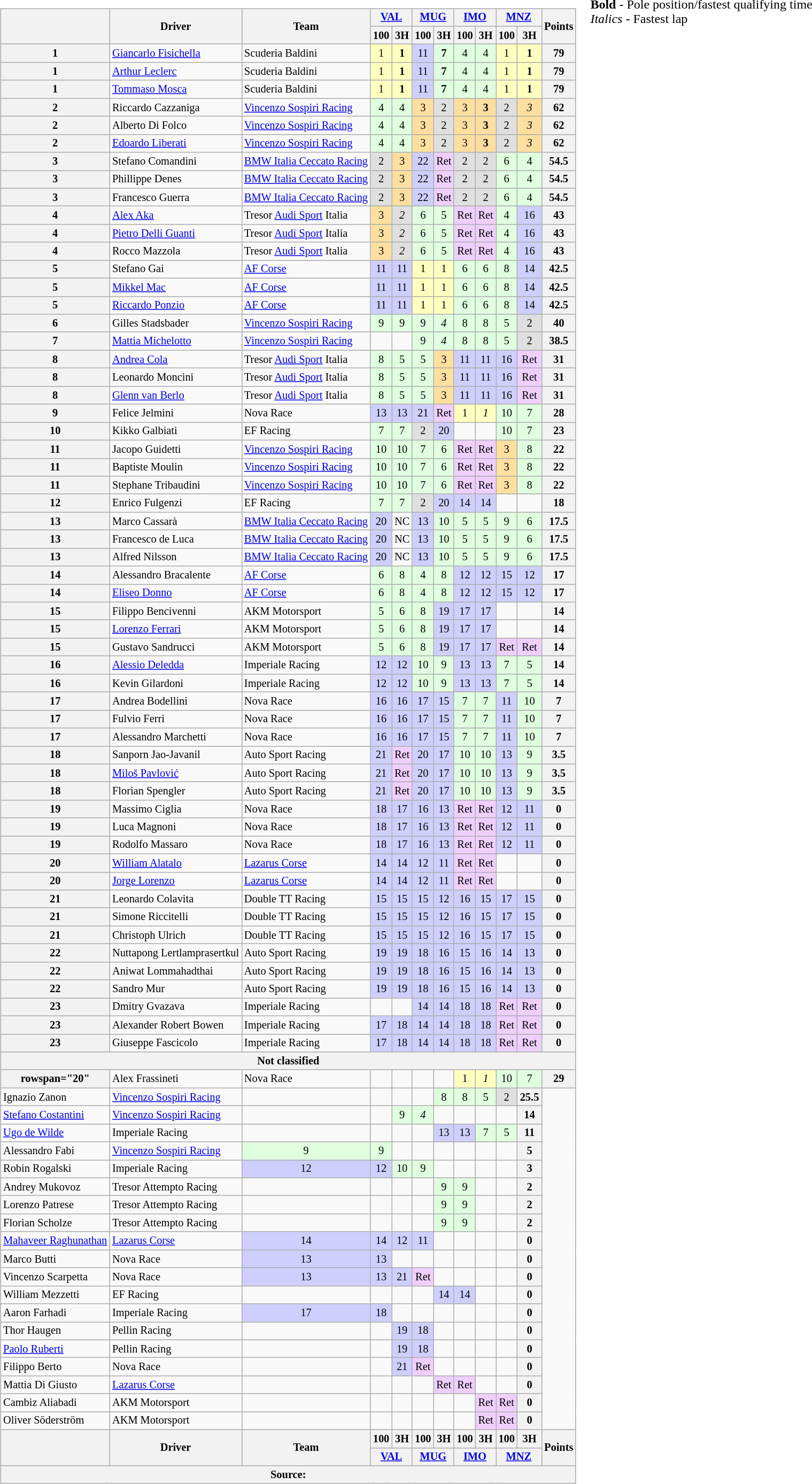<table>
<tr>
<td><br><table class="wikitable" style="font-size:85%; text-align:center;">
<tr>
<th rowspan="2"></th>
<th rowspan="2">Driver</th>
<th rowspan="2">Team</th>
<th colspan="2"><a href='#'>VAL</a><br></th>
<th colspan="2"><a href='#'>MUG</a><br></th>
<th colspan="2"><a href='#'>IMO</a><br></th>
<th colspan="2"><a href='#'>MNZ</a><br></th>
<th rowspan="2">Points</th>
</tr>
<tr>
<th>100</th>
<th>3H</th>
<th>100</th>
<th>3H</th>
<th>100</th>
<th>3H</th>
<th>100</th>
<th>3H</th>
</tr>
<tr>
<th>1</th>
<td style="text-align:left"> <a href='#'>Giancarlo Fisichella</a></td>
<td style="text-align:left"> Scuderia Baldini</td>
<td style="background:#FFFFBF">1</td>
<td style="background:#FFFFBF"><strong>1</strong></td>
<td style="background:#CFCFFF">11</td>
<td style="background:#DFFFDF"><strong>7</strong></td>
<td style="background:#DFFFDF">4</td>
<td style="background:#DFFFDF">4</td>
<td style="background:#FFFFBF">1</td>
<td style="background:#FFFFBF"><strong>1</strong></td>
<th>79</th>
</tr>
<tr>
<th>1</th>
<td style="text-align:left"> <a href='#'>Arthur Leclerc</a></td>
<td style="text-align:left"> Scuderia Baldini</td>
<td style="background:#FFFFBF">1</td>
<td style="background:#FFFFBF"><strong>1</strong></td>
<td style="background:#CFCFFF">11</td>
<td style="background:#DFFFDF"><strong>7</strong></td>
<td style="background:#DFFFDF">4</td>
<td style="background:#DFFFDF">4</td>
<td style="background:#FFFFBF">1</td>
<td style="background:#FFFFBF"><strong>1</strong></td>
<th>79</th>
</tr>
<tr>
<th>1</th>
<td style="text-align:left"> <a href='#'>Tommaso Mosca</a></td>
<td style="text-align:left"> Scuderia Baldini</td>
<td style="background:#FFFFBF">1</td>
<td style="background:#FFFFBF"><strong>1</strong></td>
<td style="background:#CFCFFF">11</td>
<td style="background:#DFFFDF"><strong>7</strong></td>
<td style="background:#DFFFDF">4</td>
<td style="background:#DFFFDF">4</td>
<td style="background:#FFFFBF">1</td>
<td style="background:#FFFFBF"><strong>1</strong></td>
<th>79</th>
</tr>
<tr>
<th>2</th>
<td style="text-align:left"> Riccardo Cazzaniga</td>
<td style="text-align:left"> <a href='#'>Vincenzo Sospiri Racing</a></td>
<td style="background:#DFFFDF">4</td>
<td style="background:#DFFFDF">4</td>
<td style="background:#FFDF9F">3</td>
<td style="background:#DFDFDF">2</td>
<td style="background:#FFDF9F">3</td>
<td style="background:#FFDF9F"><strong>3</strong></td>
<td style="background:#DFDFDF">2</td>
<td style="background:#FFDF9F"><em>3</em></td>
<th>62</th>
</tr>
<tr>
<th>2</th>
<td style="text-align:left"> Alberto Di Folco</td>
<td style="text-align:left"> <a href='#'>Vincenzo Sospiri Racing</a></td>
<td style="background:#DFFFDF">4</td>
<td style="background:#DFFFDF">4</td>
<td style="background:#FFDF9F">3</td>
<td style="background:#DFDFDF">2</td>
<td style="background:#FFDF9F">3</td>
<td style="background:#FFDF9F"><strong>3</strong></td>
<td style="background:#DFDFDF">2</td>
<td style="background:#FFDF9F"><em>3</em></td>
<th>62</th>
</tr>
<tr>
<th>2</th>
<td style="text-align:left"> <a href='#'>Edoardo Liberati</a></td>
<td style="text-align:left"> <a href='#'>Vincenzo Sospiri Racing</a></td>
<td style="background:#DFFFDF">4</td>
<td style="background:#DFFFDF">4</td>
<td style="background:#FFDF9F">3</td>
<td style="background:#DFDFDF">2</td>
<td style="background:#FFDF9F">3</td>
<td style="background:#FFDF9F"><strong>3</strong></td>
<td style="background:#DFDFDF">2</td>
<td style="background:#FFDF9F"><em>3</em></td>
<th>62</th>
</tr>
<tr>
<th>3</th>
<td style="text-align:left"> Stefano Comandini</td>
<td style="text-align:left"> <a href='#'>BMW Italia Ceccato Racing</a></td>
<td style="background:#DFDFDF">2</td>
<td style="background:#FFDF9F">3</td>
<td style="background:#CFCFFF">22</td>
<td style="background:#EFCFFF">Ret</td>
<td style="background:#DFDFDF">2</td>
<td style="background:#DFDFDF">2</td>
<td style="background:#DFFFDF">6</td>
<td style="background:#DFFFDF">4</td>
<th>54.5</th>
</tr>
<tr>
<th>3</th>
<td style="text-align:left"> Phillippe Denes</td>
<td style="text-align:left"> <a href='#'>BMW Italia Ceccato Racing</a></td>
<td style="background:#DFDFDF">2</td>
<td style="background:#FFDF9F">3</td>
<td style="background:#CFCFFF">22</td>
<td style="background:#EFCFFF">Ret</td>
<td style="background:#DFDFDF">2</td>
<td style="background:#DFDFDF">2</td>
<td style="background:#DFFFDF">6</td>
<td style="background:#DFFFDF">4</td>
<th>54.5</th>
</tr>
<tr>
<th>3</th>
<td style="text-align:left"> Francesco Guerra</td>
<td style="text-align:left"> <a href='#'>BMW Italia Ceccato Racing</a></td>
<td style="background:#DFDFDF">2</td>
<td style="background:#FFDF9F">3</td>
<td style="background:#CFCFFF">22</td>
<td style="background:#EFCFFF">Ret</td>
<td style="background:#DFDFDF">2</td>
<td style="background:#DFDFDF">2</td>
<td style="background:#DFFFDF">6</td>
<td style="background:#DFFFDF">4</td>
<th>54.5</th>
</tr>
<tr>
<th>4</th>
<td style="text-align:left"> <a href='#'>Alex Aka</a></td>
<td style="text-align:left"> Tresor <a href='#'>Audi Sport</a> Italia</td>
<td style="background:#FFDF9F">3</td>
<td style="background:#DFDFDF"><em>2</em></td>
<td style="background:#DFFFDF">6</td>
<td style="background:#DFFFDF">5</td>
<td style="background:#EFCFFF">Ret</td>
<td style="background:#EFCFFF">Ret</td>
<td style="background:#DFFFDF">4</td>
<td style="background:#CFCFFF">16</td>
<th>43</th>
</tr>
<tr>
<th>4</th>
<td style="text-align:left"> <a href='#'>Pietro Delli Guanti</a></td>
<td style="text-align:left"> Tresor <a href='#'>Audi Sport</a> Italia</td>
<td style="background:#FFDF9F">3</td>
<td style="background:#DFDFDF"><em>2</em></td>
<td style="background:#DFFFDF">6</td>
<td style="background:#DFFFDF">5</td>
<td style="background:#EFCFFF">Ret</td>
<td style="background:#EFCFFF">Ret</td>
<td style="background:#DFFFDF">4</td>
<td style="background:#CFCFFF">16</td>
<th>43</th>
</tr>
<tr>
<th>4</th>
<td style="text-align:left"> Rocco Mazzola</td>
<td style="text-align:left"> Tresor <a href='#'>Audi Sport</a> Italia</td>
<td style="background:#FFDF9F">3</td>
<td style="background:#DFDFDF"><em>2</em></td>
<td style="background:#DFFFDF">6</td>
<td style="background:#DFFFDF">5</td>
<td style="background:#EFCFFF">Ret</td>
<td style="background:#EFCFFF">Ret</td>
<td style="background:#DFFFDF">4</td>
<td style="background:#CFCFFF">16</td>
<th>43</th>
</tr>
<tr>
<th>5</th>
<td style="text-align:left"> Stefano Gai</td>
<td style="text-align:left"> <a href='#'>AF Corse</a></td>
<td style="background:#CFCFFF">11</td>
<td style="background:#CFCFFF">11</td>
<td style="background:#FFFFBF">1</td>
<td style="background:#FFFFBF">1</td>
<td style="background:#DFFFDF">6</td>
<td style="background:#DFFFDF">6</td>
<td style="background:#DFFFDF">8</td>
<td style="background:#CFCFFF">14</td>
<th>42.5</th>
</tr>
<tr>
<th>5</th>
<td style="text-align:left"> <a href='#'>Mikkel Mac</a></td>
<td style="text-align:left"> <a href='#'>AF Corse</a></td>
<td style="background:#CFCFFF">11</td>
<td style="background:#CFCFFF">11</td>
<td style="background:#FFFFBF">1</td>
<td style="background:#FFFFBF">1</td>
<td style="background:#DFFFDF">6</td>
<td style="background:#DFFFDF">6</td>
<td style="background:#DFFFDF">8</td>
<td style="background:#CFCFFF">14</td>
<th>42.5</th>
</tr>
<tr>
<th>5</th>
<td style="text-align:left"> <a href='#'>Riccardo Ponzio</a></td>
<td style="text-align:left"> <a href='#'>AF Corse</a></td>
<td style="background:#CFCFFF">11</td>
<td style="background:#CFCFFF">11</td>
<td style="background:#FFFFBF">1</td>
<td style="background:#FFFFBF">1</td>
<td style="background:#DFFFDF">6</td>
<td style="background:#DFFFDF">6</td>
<td style="background:#DFFFDF">8</td>
<td style="background:#CFCFFF">14</td>
<th>42.5</th>
</tr>
<tr>
<th>6</th>
<td style="text-align:left"> Gilles Stadsbader</td>
<td style="text-align:left"> <a href='#'>Vincenzo Sospiri Racing</a></td>
<td style="background:#DFFFDF">9</td>
<td style="background:#DFFFDF">9</td>
<td style="background:#DFFFDF">9</td>
<td style="background:#DFFFDF"><em>4</em></td>
<td style="background:#DFFFDF">8</td>
<td style="background:#DFFFDF">8</td>
<td style="background:#DFFFDF">5</td>
<td style="background:#DFDFDF">2</td>
<th>40</th>
</tr>
<tr>
<th>7</th>
<td style="text-align:left"> <a href='#'>Mattia Michelotto</a></td>
<td style="text-align:left"> <a href='#'>Vincenzo Sospiri Racing</a></td>
<td style="background:#"></td>
<td style="background:#"></td>
<td style="background:#DFFFDF">9</td>
<td style="background:#DFFFDF"><em>4</em></td>
<td style="background:#DFFFDF">8</td>
<td style="background:#DFFFDF">8</td>
<td style="background:#DFFFDF">5</td>
<td style="background:#DFDFDF">2</td>
<th>38.5</th>
</tr>
<tr>
<th>8</th>
<td style="text-align:left"> <a href='#'>Andrea Cola</a></td>
<td style="text-align:left"> Tresor <a href='#'>Audi Sport</a> Italia</td>
<td style="background:#DFFFDF">8</td>
<td style="background:#DFFFDF">5</td>
<td style="background:#DFFFDF">5</td>
<td style="background:#FFDF9F">3</td>
<td style="background:#CFCFFF">11</td>
<td style="background:#CFCFFF">11</td>
<td style="background:#CFCFFF">16</td>
<td style="background:#EFCFFF">Ret</td>
<th>31</th>
</tr>
<tr>
<th>8</th>
<td style="text-align:left"> Leonardo Moncini</td>
<td style="text-align:left"> Tresor <a href='#'>Audi Sport</a> Italia</td>
<td style="background:#DFFFDF">8</td>
<td style="background:#DFFFDF">5</td>
<td style="background:#DFFFDF">5</td>
<td style="background:#FFDF9F">3</td>
<td style="background:#CFCFFF">11</td>
<td style="background:#CFCFFF">11</td>
<td style="background:#CFCFFF">16</td>
<td style="background:#EFCFFF">Ret</td>
<th>31</th>
</tr>
<tr>
<th>8</th>
<td style="text-align:left"> <a href='#'>Glenn van Berlo</a></td>
<td style="text-align:left"> Tresor <a href='#'>Audi Sport</a> Italia</td>
<td style="background:#DFFFDF">8</td>
<td style="background:#DFFFDF">5</td>
<td style="background:#DFFFDF">5</td>
<td style="background:#FFDF9F">3</td>
<td style="background:#CFCFFF">11</td>
<td style="background:#CFCFFF">11</td>
<td style="background:#CFCFFF">16</td>
<td style="background:#EFCFFF">Ret</td>
<th>31</th>
</tr>
<tr>
<th>9</th>
<td style="text-align:left"> Felice Jelmini</td>
<td style="text-align:left"> Nova Race</td>
<td style="background:#CFCFFF">13</td>
<td style="background:#CFCFFF">13</td>
<td style="background:#CFCFFF">21</td>
<td style="background:#EFCFFF">Ret</td>
<td style="background:#FFFFBF">1</td>
<td style="background:#FFFFBF"><em>1</em></td>
<td style="background:#DFFFDF">10</td>
<td style="background:#DFFFDF">7</td>
<th>28</th>
</tr>
<tr>
<th>10</th>
<td style="text-align:left"> Kikko Galbiati</td>
<td style="text-align:left"> EF Racing</td>
<td style="background:#DFFFDF">7</td>
<td style="background:#DFFFDF">7</td>
<td style="background:#DFDFDF">2</td>
<td style="background:#CFCFFF">20</td>
<td style="background:#"></td>
<td style="background:#"></td>
<td style="background:#DFFFDF">10</td>
<td style="background:#DFFFDF">7</td>
<th>23</th>
</tr>
<tr>
<th>11</th>
<td style="text-align:left"> Jacopo Guidetti</td>
<td style="text-align:left"> <a href='#'>Vincenzo Sospiri Racing</a></td>
<td style="background:#DFFFDF">10</td>
<td style="background:#DFFFDF">10</td>
<td style="background:#DFFFDF">7</td>
<td style="background:#DFFFDF">6</td>
<td style="background:#EFCFFF">Ret</td>
<td style="background:#EFCFFF">Ret</td>
<td style="background:#FFDF9F">3</td>
<td style="background:#DFFFDF">8</td>
<th>22</th>
</tr>
<tr>
<th>11</th>
<td style="text-align:left"> Baptiste Moulin</td>
<td style="text-align:left"> <a href='#'>Vincenzo Sospiri Racing</a></td>
<td style="background:#DFFFDF">10</td>
<td style="background:#DFFFDF">10</td>
<td style="background:#DFFFDF">7</td>
<td style="background:#DFFFDF">6</td>
<td style="background:#EFCFFF">Ret</td>
<td style="background:#EFCFFF">Ret</td>
<td style="background:#FFDF9F">3</td>
<td style="background:#DFFFDF">8</td>
<th>22</th>
</tr>
<tr>
<th>11</th>
<td style="text-align:left"> Stephane Tribaudini</td>
<td style="text-align:left"> <a href='#'>Vincenzo Sospiri Racing</a></td>
<td style="background:#DFFFDF">10</td>
<td style="background:#DFFFDF">10</td>
<td style="background:#DFFFDF">7</td>
<td style="background:#DFFFDF">6</td>
<td style="background:#EFCFFF">Ret</td>
<td style="background:#EFCFFF">Ret</td>
<td style="background:#FFDF9F">3</td>
<td style="background:#DFFFDF">8</td>
<th>22</th>
</tr>
<tr>
<th>12</th>
<td style="text-align:left"> Enrico Fulgenzi</td>
<td style="text-align:left"> EF Racing</td>
<td style="background:#DFFFDF">7</td>
<td style="background:#DFFFDF">7</td>
<td style="background:#DFDFDF">2</td>
<td style="background:#CFCFFF">20</td>
<td style="background:#CFCFFF">14</td>
<td style="background:#CFCFFF">14</td>
<td style="background:#"></td>
<td style="background:#"></td>
<th>18</th>
</tr>
<tr>
<th>13</th>
<td style="text-align:left"> Marco Cassarà</td>
<td style="text-align:left"> <a href='#'>BMW Italia Ceccato Racing</a></td>
<td style="background:#CFCFFF">20</td>
<td style="background:#">NC</td>
<td style="background:#CFCFFF">13</td>
<td style="background:#DFFFDF">10</td>
<td style="background:#DFFFDF">5</td>
<td style="background:#DFFFDF">5</td>
<td style="background:#DFFFDF">9</td>
<td style="background:#DFFFDF">6</td>
<th>17.5</th>
</tr>
<tr>
<th>13</th>
<td style="text-align:left"> Francesco de Luca</td>
<td style="text-align:left"> <a href='#'>BMW Italia Ceccato Racing</a></td>
<td style="background:#CFCFFF">20</td>
<td style="background:#">NC</td>
<td style="background:#CFCFFF">13</td>
<td style="background:#DFFFDF">10</td>
<td style="background:#DFFFDF">5</td>
<td style="background:#DFFFDF">5</td>
<td style="background:#DFFFDF">9</td>
<td style="background:#DFFFDF">6</td>
<th>17.5</th>
</tr>
<tr>
<th>13</th>
<td style="text-align:left"> Alfred Nilsson</td>
<td style="text-align:left"> <a href='#'>BMW Italia Ceccato Racing</a></td>
<td style="background:#CFCFFF">20</td>
<td style="background:#">NC</td>
<td style="background:#CFCFFF">13</td>
<td style="background:#DFFFDF">10</td>
<td style="background:#DFFFDF">5</td>
<td style="background:#DFFFDF">5</td>
<td style="background:#DFFFDF">9</td>
<td style="background:#DFFFDF">6</td>
<th>17.5</th>
</tr>
<tr>
<th>14</th>
<td style="text-align:left"> Alessandro Bracalente</td>
<td style="text-align:left"> <a href='#'>AF Corse</a></td>
<td style="background:#DFFFDF">6</td>
<td style="background:#DFFFDF">8</td>
<td style="background:#DFFFDF">4</td>
<td style="background:#DFFFDF">8</td>
<td style="background:#CFCFFF">12</td>
<td style="background:#CFCFFF">12</td>
<td style="background:#CFCFFF">15</td>
<td style="background:#CFCFFF">12</td>
<th>17</th>
</tr>
<tr>
<th>14</th>
<td style="text-align:left"> <a href='#'>Eliseo Donno</a></td>
<td style="text-align:left"> <a href='#'>AF Corse</a></td>
<td style="background:#DFFFDF">6</td>
<td style="background:#DFFFDF">8</td>
<td style="background:#DFFFDF">4</td>
<td style="background:#DFFFDF">8</td>
<td style="background:#CFCFFF">12</td>
<td style="background:#CFCFFF">12</td>
<td style="background:#CFCFFF">15</td>
<td style="background:#CFCFFF">12</td>
<th>17</th>
</tr>
<tr>
<th>15</th>
<td style="text-align:left"> Filippo Bencivenni</td>
<td style="text-align:left"> AKM Motorsport</td>
<td style="background:#DFFFDF">5</td>
<td style="background:#DFFFDF">6</td>
<td style="background:#DFFFDF">8</td>
<td style="background:#CFCFFF">19</td>
<td style="background:#CFCFFF">17</td>
<td style="background:#CFCFFF">17</td>
<td style="background:#"></td>
<td style="background:#"></td>
<th>14</th>
</tr>
<tr>
<th>15</th>
<td style="text-align:left"> <a href='#'>Lorenzo Ferrari</a></td>
<td style="text-align:left"> AKM Motorsport</td>
<td style="background:#DFFFDF">5</td>
<td style="background:#DFFFDF">6</td>
<td style="background:#DFFFDF">8</td>
<td style="background:#CFCFFF">19</td>
<td style="background:#CFCFFF">17</td>
<td style="background:#CFCFFF">17</td>
<td style="background:#"></td>
<td style="background:#"></td>
<th>14</th>
</tr>
<tr>
<th>15</th>
<td style="text-align:left"> Gustavo Sandrucci</td>
<td style="text-align:left"> AKM Motorsport</td>
<td style="background:#DFFFDF">5</td>
<td style="background:#DFFFDF">6</td>
<td style="background:#DFFFDF">8</td>
<td style="background:#CFCFFF">19</td>
<td style="background:#CFCFFF">17</td>
<td style="background:#CFCFFF">17</td>
<td style="background:#EFCFFF">Ret</td>
<td style="background:#EFCFFF">Ret</td>
<th>14</th>
</tr>
<tr>
<th>16</th>
<td style="text-align:left"> <a href='#'>Alessio Deledda</a></td>
<td style="text-align:left"> Imperiale Racing</td>
<td style="background:#CFCFFF">12</td>
<td style="background:#CFCFFF">12</td>
<td style="background:#DFFFDF">10</td>
<td style="background:#DFFFDF">9</td>
<td style="background:#CFCFFF">13</td>
<td style="background:#CFCFFF">13</td>
<td style="background:#DFFFDF">7</td>
<td style="background:#DFFFDF">5</td>
<th>14</th>
</tr>
<tr>
<th>16</th>
<td style="text-align:left"> Kevin Gilardoni</td>
<td style="text-align:left"> Imperiale Racing</td>
<td style="background:#CFCFFF">12</td>
<td style="background:#CFCFFF">12</td>
<td style="background:#DFFFDF">10</td>
<td style="background:#DFFFDF">9</td>
<td style="background:#CFCFFF">13</td>
<td style="background:#CFCFFF">13</td>
<td style="background:#DFFFDF">7</td>
<td style="background:#DFFFDF">5</td>
<th>14</th>
</tr>
<tr>
<th>17</th>
<td style="text-align:left"> Andrea Bodellini</td>
<td style="text-align:left"> Nova Race</td>
<td style="background:#CFCFFF">16</td>
<td style="background:#CFCFFF">16</td>
<td style="background:#CFCFFF">17</td>
<td style="background:#CFCFFF">15</td>
<td style="background:#DFFFDF">7</td>
<td style="background:#DFFFDF">7</td>
<td style="background:#CFCFFF">11</td>
<td style="background:#DFFFDF">10</td>
<th>7</th>
</tr>
<tr>
<th>17</th>
<td style="text-align:left"> Fulvio Ferri</td>
<td style="text-align:left"> Nova Race</td>
<td style="background:#CFCFFF">16</td>
<td style="background:#CFCFFF">16</td>
<td style="background:#CFCFFF">17</td>
<td style="background:#CFCFFF">15</td>
<td style="background:#DFFFDF">7</td>
<td style="background:#DFFFDF">7</td>
<td style="background:#CFCFFF">11</td>
<td style="background:#DFFFDF">10</td>
<th>7</th>
</tr>
<tr>
<th>17</th>
<td style="text-align:left"> Alessandro Marchetti</td>
<td style="text-align:left"> Nova Race</td>
<td style="background:#CFCFFF">16</td>
<td style="background:#CFCFFF">16</td>
<td style="background:#CFCFFF">17</td>
<td style="background:#CFCFFF">15</td>
<td style="background:#DFFFDF">7</td>
<td style="background:#DFFFDF">7</td>
<td style="background:#CFCFFF">11</td>
<td style="background:#DFFFDF">10</td>
<th>7</th>
</tr>
<tr>
<th>18</th>
<td style="text-align:left"> Sanporn Jao-Javanil</td>
<td style="text-align:left"> Auto Sport Racing</td>
<td style="background:#CFCFFF">21</td>
<td style="background:#EFCFFF">Ret</td>
<td style="background:#CFCFFF">20</td>
<td style="background:#CFCFFF">17</td>
<td style="background:#DFFFDF">10</td>
<td style="background:#DFFFDF">10</td>
<td style="background:#CFCFFF">13</td>
<td style="background:#DFFFDF">9</td>
<th>3.5</th>
</tr>
<tr>
<th>18</th>
<td style="text-align:left"> <a href='#'>Miloš Pavlović</a></td>
<td style="text-align:left"> Auto Sport Racing</td>
<td style="background:#CFCFFF">21</td>
<td style="background:#EFCFFF">Ret</td>
<td style="background:#CFCFFF">20</td>
<td style="background:#CFCFFF">17</td>
<td style="background:#DFFFDF">10</td>
<td style="background:#DFFFDF">10</td>
<td style="background:#CFCFFF">13</td>
<td style="background:#DFFFDF">9</td>
<th>3.5</th>
</tr>
<tr>
<th>18</th>
<td style="text-align:left"> Florian Spengler</td>
<td style="text-align:left"> Auto Sport Racing</td>
<td style="background:#CFCFFF">21</td>
<td style="background:#EFCFFF">Ret</td>
<td style="background:#CFCFFF">20</td>
<td style="background:#CFCFFF">17</td>
<td style="background:#DFFFDF">10</td>
<td style="background:#DFFFDF">10</td>
<td style="background:#CFCFFF">13</td>
<td style="background:#DFFFDF">9</td>
<th>3.5</th>
</tr>
<tr>
<th>19</th>
<td style="text-align:left"> Massimo Ciglia</td>
<td style="text-align:left"> Nova Race</td>
<td style="background:#CFCFFF">18</td>
<td style="background:#CFCFFF">17</td>
<td style="background:#CFCFFF">16</td>
<td style="background:#CFCFFF">13</td>
<td style="background:#EFCFFF">Ret</td>
<td style="background:#EFCFFF">Ret</td>
<td style="background:#CFCFFF">12</td>
<td style="background:#CFCFFF">11</td>
<th>0</th>
</tr>
<tr>
<th>19</th>
<td style="text-align:left"> Luca Magnoni</td>
<td style="text-align:left"> Nova Race</td>
<td style="background:#CFCFFF">18</td>
<td style="background:#CFCFFF">17</td>
<td style="background:#CFCFFF">16</td>
<td style="background:#CFCFFF">13</td>
<td style="background:#EFCFFF">Ret</td>
<td style="background:#EFCFFF">Ret</td>
<td style="background:#CFCFFF">12</td>
<td style="background:#CFCFFF">11</td>
<th>0</th>
</tr>
<tr>
<th>19</th>
<td style="text-align:left"> Rodolfo Massaro</td>
<td style="text-align:left"> Nova Race</td>
<td style="background:#CFCFFF">18</td>
<td style="background:#CFCFFF">17</td>
<td style="background:#CFCFFF">16</td>
<td style="background:#CFCFFF">13</td>
<td style="background:#EFCFFF">Ret</td>
<td style="background:#EFCFFF">Ret</td>
<td style="background:#CFCFFF">12</td>
<td style="background:#CFCFFF">11</td>
<th>0</th>
</tr>
<tr>
<th>20</th>
<td style="text-align:left"> <a href='#'>William Alatalo</a></td>
<td style="text-align:left"> <a href='#'>Lazarus Corse</a></td>
<td style="background:#CFCFFF">14</td>
<td style="background:#CFCFFF">14</td>
<td style="background:#CFCFFF">12</td>
<td style="background:#CFCFFF">11</td>
<td style="background:#EFCFFF">Ret</td>
<td style="background:#EFCFFF">Ret</td>
<td style="background:#"></td>
<td style="background:#"></td>
<th>0</th>
</tr>
<tr>
<th>20</th>
<td style="text-align:left"> <a href='#'>Jorge Lorenzo</a></td>
<td style="text-align:left"> <a href='#'>Lazarus Corse</a></td>
<td style="background:#CFCFFF">14</td>
<td style="background:#CFCFFF">14</td>
<td style="background:#CFCFFF">12</td>
<td style="background:#CFCFFF">11</td>
<td style="background:#EFCFFF">Ret</td>
<td style="background:#EFCFFF">Ret</td>
<td style="background:#"></td>
<td style="background:#"></td>
<th>0</th>
</tr>
<tr>
<th>21</th>
<td style="text-align:left"> Leonardo Colavita</td>
<td style="text-align:left"> Double TT Racing</td>
<td style="background:#CFCFFF">15</td>
<td style="background:#CFCFFF">15</td>
<td style="background:#CFCFFF">15</td>
<td style="background:#CFCFFF">12</td>
<td style="background:#CFCFFF">16</td>
<td style="background:#CFCFFF">15</td>
<td style="background:#CFCFFF">17</td>
<td style="background:#CFCFFF">15</td>
<th>0</th>
</tr>
<tr>
<th>21</th>
<td style="text-align:left"> Simone Riccitelli</td>
<td style="text-align:left"> Double TT Racing</td>
<td style="background:#CFCFFF">15</td>
<td style="background:#CFCFFF">15</td>
<td style="background:#CFCFFF">15</td>
<td style="background:#CFCFFF">12</td>
<td style="background:#CFCFFF">16</td>
<td style="background:#CFCFFF">15</td>
<td style="background:#CFCFFF">17</td>
<td style="background:#CFCFFF">15</td>
<th>0</th>
</tr>
<tr>
<th>21</th>
<td style="text-align:left"> Christoph Ulrich</td>
<td style="text-align:left"> Double TT Racing</td>
<td style="background:#CFCFFF">15</td>
<td style="background:#CFCFFF">15</td>
<td style="background:#CFCFFF">15</td>
<td style="background:#CFCFFF">12</td>
<td style="background:#CFCFFF">16</td>
<td style="background:#CFCFFF">15</td>
<td style="background:#CFCFFF">17</td>
<td style="background:#CFCFFF">15</td>
<th>0</th>
</tr>
<tr>
<th>22</th>
<td style="text-align:left"> Nuttapong Lertlamprasertkul</td>
<td style="text-align:left"> Auto Sport Racing</td>
<td style="background:#CFCFFF">19</td>
<td style="background:#CFCFFF">19</td>
<td style="background:#CFCFFF">18</td>
<td style="background:#CFCFFF">16</td>
<td style="background:#CFCFFF">15</td>
<td style="background:#CFCFFF">16</td>
<td style="background:#CFCFFF">14</td>
<td style="background:#CFCFFF">13</td>
<th>0</th>
</tr>
<tr>
<th>22</th>
<td style="text-align:left"> Aniwat Lommahadthai</td>
<td style="text-align:left"> Auto Sport Racing</td>
<td style="background:#CFCFFF">19</td>
<td style="background:#CFCFFF">19</td>
<td style="background:#CFCFFF">18</td>
<td style="background:#CFCFFF">16</td>
<td style="background:#CFCFFF">15</td>
<td style="background:#CFCFFF">16</td>
<td style="background:#CFCFFF">14</td>
<td style="background:#CFCFFF">13</td>
<th>0</th>
</tr>
<tr>
<th>22</th>
<td style="text-align:left"> Sandro Mur</td>
<td style="text-align:left"> Auto Sport Racing</td>
<td style="background:#CFCFFF">19</td>
<td style="background:#CFCFFF">19</td>
<td style="background:#CFCFFF">18</td>
<td style="background:#CFCFFF">16</td>
<td style="background:#CFCFFF">15</td>
<td style="background:#CFCFFF">16</td>
<td style="background:#CFCFFF">14</td>
<td style="background:#CFCFFF">13</td>
<th>0</th>
</tr>
<tr>
<th>23</th>
<td style="text-align:left"> Dmitry Gvazava</td>
<td style="text-align:left"> Imperiale Racing</td>
<td style="background:#"></td>
<td style="background:#"></td>
<td style="background:#CFCFFF">14</td>
<td style="background:#CFCFFF">14</td>
<td style="background:#CFCFFF">18</td>
<td style="background:#CFCFFF">18</td>
<td style="background:#EFCFFF">Ret</td>
<td style="background:#EFCFFF">Ret</td>
<th>0</th>
</tr>
<tr>
<th>23</th>
<td style="text-align:left"> Alexander Robert Bowen</td>
<td style="text-align:left"> Imperiale Racing</td>
<td style="background:#CFCFFF">17</td>
<td style="background:#CFCFFF">18</td>
<td style="background:#CFCFFF">14</td>
<td style="background:#CFCFFF">14</td>
<td style="background:#CFCFFF">18</td>
<td style="background:#CFCFFF">18</td>
<td style="background:#EFCFFF">Ret</td>
<td style="background:#EFCFFF">Ret</td>
<th>0</th>
</tr>
<tr>
<th>23</th>
<td style="text-align:left"> Giuseppe Fascicolo</td>
<td style="text-align:left"> Imperiale Racing</td>
<td style="background:#CFCFFF">17</td>
<td style="background:#CFCFFF">18</td>
<td style="background:#CFCFFF">14</td>
<td style="background:#CFCFFF">14</td>
<td style="background:#CFCFFF">18</td>
<td style="background:#CFCFFF">18</td>
<td style="background:#EFCFFF">Ret</td>
<td style="background:#EFCFFF">Ret</td>
<th>0</th>
</tr>
<tr>
<th colspan="12">Not classified</th>
</tr>
<tr>
<th>rowspan="20" </th>
<td style="text-align:left"> Alex Frassineti</td>
<td style="text-align:left"> Nova Race</td>
<td style="background:#"></td>
<td style="background:#"></td>
<td style="background:#"></td>
<td style="background:#"></td>
<td style="background:#FFFFBF">1</td>
<td style="background:#FFFFBF"><em>1</em></td>
<td style="background:#DFFFDF">10</td>
<td style="background:#DFFFDF">7</td>
<th>29</th>
</tr>
<tr>
<td style="text-align:left"> Ignazio Zanon</td>
<td style="text-align:left"> <a href='#'>Vincenzo Sospiri Racing</a></td>
<td style="background:#"></td>
<td style="background:#"></td>
<td style="background:#"></td>
<td style="background:#"></td>
<td style="background:#DFFFDF">8</td>
<td style="background:#DFFFDF">8</td>
<td style="background:#DFFFDF">5</td>
<td style="background:#DFDFDF">2</td>
<th>25.5</th>
</tr>
<tr>
<td style="text-align:left"> <a href='#'>Stefano Costantini</a></td>
<td style="text-align:left"> <a href='#'>Vincenzo Sospiri Racing</a></td>
<td style="background:#"></td>
<td style="background:#"></td>
<td style="background:#DFFFDF">9</td>
<td style="background:#DFFFDF"><em>4</em></td>
<td style="background:#"></td>
<td style="background:#"></td>
<td style="background:#"></td>
<td style="background:#"></td>
<th>14</th>
</tr>
<tr>
<td style="text-align:left"> <a href='#'>Ugo de Wilde</a></td>
<td style="text-align:left"> Imperiale Racing</td>
<td style="background:#"></td>
<td style="background:#"></td>
<td style="background:#"></td>
<td style="background:#"></td>
<td style="background:#CFCFFF">13</td>
<td style="background:#CFCFFF">13</td>
<td style="background:#DFFFDF">7</td>
<td style="background:#DFFFDF">5</td>
<th>11</th>
</tr>
<tr>
<td style="text-align:left"> Alessandro Fabi</td>
<td style="text-align:left"> <a href='#'>Vincenzo Sospiri Racing</a></td>
<td style="background:#DFFFDF">9</td>
<td style="background:#DFFFDF">9</td>
<td style="background:#"></td>
<td style="background:#"></td>
<td style="background:#"></td>
<td style="background:#"></td>
<td style="background:#"></td>
<td style="background:#"></td>
<th>5</th>
</tr>
<tr>
<td style="text-align:left"> Robin Rogalski</td>
<td style="text-align:left"> Imperiale Racing</td>
<td style="background:#CFCFFF">12</td>
<td style="background:#CFCFFF">12</td>
<td style="background:#DFFFDF">10</td>
<td style="background:#DFFFDF">9</td>
<td style="background:#"></td>
<td style="background:#"></td>
<td style="background:#"></td>
<td style="background:#"></td>
<th>3</th>
</tr>
<tr>
<td style="text-align:left"> Andrey Mukovoz</td>
<td style="text-align:left"> Tresor Attempto Racing</td>
<td style="background:#"></td>
<td style="background:#"></td>
<td style="background:#"></td>
<td style="background:#"></td>
<td style="background:#DFFFDF">9</td>
<td style="background:#DFFFDF">9</td>
<td style="background:#"></td>
<td style="background:#"></td>
<th>2</th>
</tr>
<tr>
<td style="text-align:left"> Lorenzo Patrese</td>
<td style="text-align:left"> Tresor Attempto Racing</td>
<td style="background:#"></td>
<td style="background:#"></td>
<td style="background:#"></td>
<td style="background:#"></td>
<td style="background:#DFFFDF">9</td>
<td style="background:#DFFFDF">9</td>
<td style="background:#"></td>
<td style="background:#"></td>
<th>2</th>
</tr>
<tr>
<td style="text-align:left"> Florian Scholze</td>
<td style="text-align:left"> Tresor Attempto Racing</td>
<td style="background:#"></td>
<td style="background:#"></td>
<td style="background:#"></td>
<td style="background:#"></td>
<td style="background:#DFFFDF">9</td>
<td style="background:#DFFFDF">9</td>
<td style="background:#"></td>
<td style="background:#"></td>
<th>2</th>
</tr>
<tr>
<td style="text-align:left"> <a href='#'>Mahaveer Raghunathan</a></td>
<td style="text-align:left"> <a href='#'>Lazarus Corse</a></td>
<td style="background:#CFCFFF">14</td>
<td style="background:#CFCFFF">14</td>
<td style="background:#CFCFFF">12</td>
<td style="background:#CFCFFF">11</td>
<td style="background:#"></td>
<td style="background:#"></td>
<td style="background:#"></td>
<td style="background:#"></td>
<th>0</th>
</tr>
<tr>
<td style="text-align:left"> Marco Butti</td>
<td style="text-align:left"> Nova Race</td>
<td style="background:#CFCFFF">13</td>
<td style="background:#CFCFFF">13</td>
<td style="background:#"></td>
<td style="background:#"></td>
<td style="background:#"></td>
<td style="background:#"></td>
<td style="background:#"></td>
<td style="background:#"></td>
<th>0</th>
</tr>
<tr>
<td style="text-align:left"> Vincenzo Scarpetta</td>
<td style="text-align:left"> Nova Race</td>
<td style="background:#CFCFFF">13</td>
<td style="background:#CFCFFF">13</td>
<td style="background:#CFCFFF">21</td>
<td style="background:#EFCFFF">Ret</td>
<td style="background:#"></td>
<td style="background:#"></td>
<td style="background:#"></td>
<td style="background:#"></td>
<th>0</th>
</tr>
<tr>
<td style="text-align:left"> William Mezzetti</td>
<td style="text-align:left"> EF Racing</td>
<td style="background:#"></td>
<td style="background:#"></td>
<td style="background:#"></td>
<td style="background:#"></td>
<td style="background:#CFCFFF">14</td>
<td style="background:#CFCFFF">14</td>
<td style="background:#"></td>
<td style="background:#"></td>
<th>0</th>
</tr>
<tr>
<td style="text-align:left"> Aaron Farhadi</td>
<td style="text-align:left"> Imperiale Racing</td>
<td style="background:#CFCFFF">17</td>
<td style="background:#CFCFFF">18</td>
<td style="background:#"></td>
<td style="background:#"></td>
<td style="background:#"></td>
<td style="background:#"></td>
<td style="background:#"></td>
<td style="background:#"></td>
<th>0</th>
</tr>
<tr>
<td style="text-align:left"> Thor Haugen</td>
<td style="text-align:left"> Pellin Racing</td>
<td style="background:#"></td>
<td style="background:#"></td>
<td style="background:#CFCFFF">19</td>
<td style="background:#CFCFFF">18</td>
<td style="background:#"></td>
<td style="background:#"></td>
<td style="background:#"></td>
<td style="background:#"></td>
<th>0</th>
</tr>
<tr>
<td style="text-align:left"> <a href='#'>Paolo Ruberti</a></td>
<td style="text-align:left"> Pellin Racing</td>
<td style="background:#"></td>
<td style="background:#"></td>
<td style="background:#CFCFFF">19</td>
<td style="background:#CFCFFF">18</td>
<td style="background:#"></td>
<td style="background:#"></td>
<td style="background:#"></td>
<td style="background:#"></td>
<th>0</th>
</tr>
<tr>
<td style="text-align:left"> Filippo Berto</td>
<td style="text-align:left"> Nova Race</td>
<td style="background:#"></td>
<td style="background:#"></td>
<td style="background:#CFCFFF">21</td>
<td style="background:#EFCFFF">Ret</td>
<td style="background:#"></td>
<td style="background:#"></td>
<td style="background:#"></td>
<td style="background:#"></td>
<th>0</th>
</tr>
<tr>
<td style="text-align:left"> Mattia Di Giusto</td>
<td style="text-align:left"> <a href='#'>Lazarus Corse</a></td>
<td style="background:#"></td>
<td style="background:#"></td>
<td style="background:#"></td>
<td style="background:#"></td>
<td style="background:#EFCFFF">Ret</td>
<td style="background:#EFCFFF">Ret</td>
<td style="background:#"></td>
<td style="background:#"></td>
<th>0</th>
</tr>
<tr>
<td style="text-align:left"> Cambiz Aliabadi</td>
<td style="text-align:left"> AKM Motorsport</td>
<td style="background:#"></td>
<td style="background:#"></td>
<td style="background:#"></td>
<td style="background:#"></td>
<td style="background:#"></td>
<td style="background:#"></td>
<td style="background:#EFCFFF">Ret</td>
<td style="background:#EFCFFF">Ret</td>
<th>0</th>
</tr>
<tr>
<td style="text-align:left"> Oliver Söderström</td>
<td style="text-align:left"> AKM Motorsport</td>
<td style="background:#"></td>
<td style="background:#"></td>
<td style="background:#"></td>
<td style="background:#"></td>
<td style="background:#"></td>
<td style="background:#"></td>
<td style="background:#EFCFFF">Ret</td>
<td style="background:#EFCFFF">Ret</td>
<th>0</th>
</tr>
<tr>
<th rowspan="2"></th>
<th rowspan="2">Driver</th>
<th rowspan="2">Team</th>
<th>100</th>
<th>3H</th>
<th>100</th>
<th>3H</th>
<th>100</th>
<th>3H</th>
<th>100</th>
<th>3H</th>
<th rowspan="2">Points</th>
</tr>
<tr>
<th colspan="2"><a href='#'>VAL</a><br></th>
<th colspan="2"><a href='#'>MUG</a><br></th>
<th colspan="2"><a href='#'>IMO</a><br></th>
<th colspan="2"><a href='#'>MNZ</a><br></th>
</tr>
<tr>
<th colspan="12">Source:</th>
</tr>
</table>
</td>
<td valign="top"><br><span><strong>Bold</strong> - Pole position/fastest qualifying time<br><em>Italics</em> - Fastest lap</span></td>
</tr>
</table>
